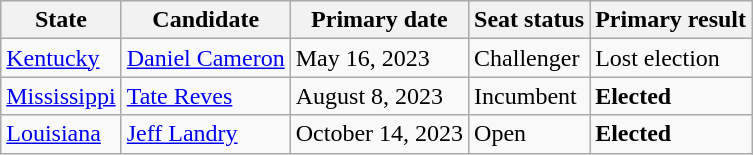<table class="wikitable sortable">
<tr>
<th bgcolor="teal">State</th>
<th bgcolor="teal">Candidate</th>
<th bgcolor="teal">Primary date</th>
<th>Seat status</th>
<th>Primary result</th>
</tr>
<tr>
<td> <a href='#'>Kentucky</a></td>
<td><a href='#'>Daniel Cameron</a></td>
<td>May 16, 2023</td>
<td>Challenger</td>
<td> Lost election</td>
</tr>
<tr>
<td> <a href='#'>Mississippi</a></td>
<td><a href='#'>Tate Reves</a></td>
<td>August 8, 2023</td>
<td>Incumbent</td>
<td><strong></strong> <strong>Elected</strong></td>
</tr>
<tr>
<td> <a href='#'>Louisiana</a></td>
<td><a href='#'>Jeff Landry</a></td>
<td>October 14, 2023</td>
<td>Open</td>
<td><strong></strong> <strong>Elected</strong></td>
</tr>
</table>
